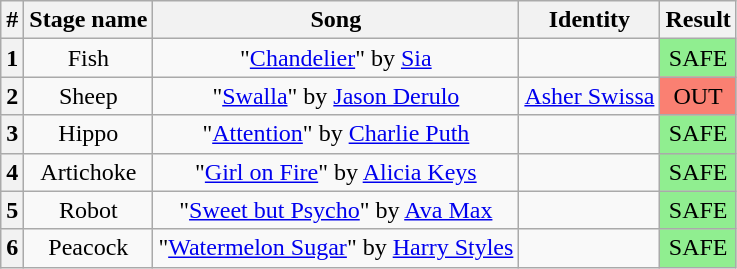<table class="wikitable plainrowheaders" style="text-align: center;">
<tr>
<th>#</th>
<th>Stage name</th>
<th>Song</th>
<th>Identity</th>
<th>Result</th>
</tr>
<tr>
<th>1</th>
<td>Fish</td>
<td>"<a href='#'>Chandelier</a>" by <a href='#'>Sia</a></td>
<td></td>
<td bgcolor="lightgreen">SAFE</td>
</tr>
<tr>
<th>2</th>
<td>Sheep</td>
<td>"<a href='#'>Swalla</a>" by <a href='#'>Jason Derulo</a></td>
<td><a href='#'>Asher Swissa</a></td>
<td bgcolor="salmon">OUT</td>
</tr>
<tr>
<th>3</th>
<td>Hippo</td>
<td>"<a href='#'>Attention</a>" by <a href='#'>Charlie Puth</a></td>
<td></td>
<td bgcolor="lightgreen">SAFE</td>
</tr>
<tr>
<th>4</th>
<td>Artichoke</td>
<td>"<a href='#'>Girl on Fire</a>" by <a href='#'>Alicia Keys</a></td>
<td></td>
<td bgcolor="lightgreen">SAFE</td>
</tr>
<tr>
<th>5</th>
<td>Robot</td>
<td>"<a href='#'>Sweet but Psycho</a>" by <a href='#'>Ava Max</a></td>
<td></td>
<td bgcolor="lightgreen">SAFE</td>
</tr>
<tr>
<th>6</th>
<td>Peacock</td>
<td>"<a href='#'>Watermelon Sugar</a>" by <a href='#'>Harry Styles</a></td>
<td></td>
<td bgcolor="lightgreen">SAFE</td>
</tr>
</table>
